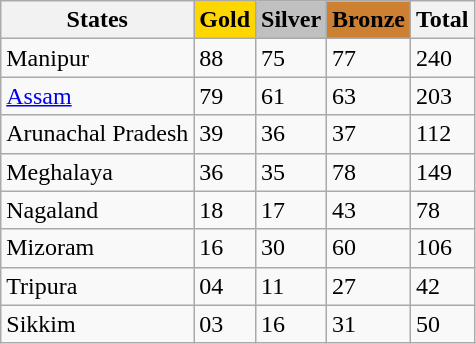<table class="wikitable">
<tr>
<th>States</th>
<th style="background-color: #FFD700;">Gold</th>
<th style="background-color: #C0C0C0;">Silver</th>
<th style="background-color: #CD7F32;">Bronze</th>
<th>Total</th>
</tr>
<tr>
<td>Manipur</td>
<td>88</td>
<td>75</td>
<td>77</td>
<td>240</td>
</tr>
<tr>
<td><a href='#'>Assam</a></td>
<td>79</td>
<td>61</td>
<td>63</td>
<td>203</td>
</tr>
<tr>
<td>Arunachal Pradesh</td>
<td>39</td>
<td>36</td>
<td>37</td>
<td>112</td>
</tr>
<tr>
<td>Meghalaya</td>
<td>36</td>
<td>35</td>
<td>78</td>
<td>149</td>
</tr>
<tr>
<td>Nagaland</td>
<td>18</td>
<td>17</td>
<td>43</td>
<td>78</td>
</tr>
<tr>
<td>Mizoram</td>
<td>16</td>
<td>30</td>
<td>60</td>
<td>106</td>
</tr>
<tr>
<td>Tripura</td>
<td>04</td>
<td>11</td>
<td>27</td>
<td>42</td>
</tr>
<tr>
<td>Sikkim</td>
<td>03</td>
<td>16</td>
<td>31</td>
<td>50</td>
</tr>
</table>
